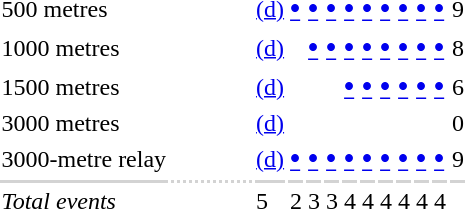<table>
<tr>
<td align=left>500 metres</td>
<td></td>
<td></td>
<td></td>
<td></td>
<td></td>
<td></td>
<td></td>
<td></td>
<td></td>
<td></td>
<td></td>
<td></td>
<td></td>
<td></td>
<td><a href='#'>(d)</a></td>
<td><strong><big><a href='#'>•</a></big></strong></td>
<td><strong><big><a href='#'>•</a></big></strong></td>
<td><strong><big><a href='#'>•</a></big></strong></td>
<td><strong><big><a href='#'>•</a></big></strong></td>
<td><strong><big><a href='#'>•</a></big></strong></td>
<td><strong><big><a href='#'>•</a></big></strong></td>
<td><strong><big><a href='#'>•</a></big></strong></td>
<td><strong><big><a href='#'>•</a></big></strong></td>
<td><strong><big><a href='#'>•</a></big></strong></td>
<td>9</td>
</tr>
<tr>
<td align=left>1000 metres</td>
<td></td>
<td></td>
<td></td>
<td></td>
<td></td>
<td></td>
<td></td>
<td></td>
<td></td>
<td></td>
<td></td>
<td></td>
<td></td>
<td></td>
<td><a href='#'>(d)</a></td>
<td></td>
<td><strong><big><a href='#'>•</a></big></strong></td>
<td><strong><big><a href='#'>•</a></big></strong></td>
<td><strong><big><a href='#'>•</a></big></strong></td>
<td><strong><big><a href='#'>•</a></big></strong></td>
<td><strong><big><a href='#'>•</a></big></strong></td>
<td><strong><big><a href='#'>•</a></big></strong></td>
<td><strong><big><a href='#'>•</a></big></strong></td>
<td><strong><big><a href='#'>•</a></big></strong></td>
<td>8</td>
</tr>
<tr>
<td align=left>1500 metres</td>
<td></td>
<td></td>
<td></td>
<td></td>
<td></td>
<td></td>
<td></td>
<td></td>
<td></td>
<td></td>
<td></td>
<td></td>
<td></td>
<td></td>
<td><a href='#'>(d)</a></td>
<td></td>
<td></td>
<td></td>
<td><strong><big><a href='#'>•</a></big></strong></td>
<td><strong><big><a href='#'>•</a></big></strong></td>
<td><strong><big><a href='#'>•</a></big></strong></td>
<td><strong><big><a href='#'>•</a></big></strong></td>
<td><strong><big><a href='#'>•</a></big></strong></td>
<td><strong><big><a href='#'>•</a></big></strong></td>
<td>6</td>
</tr>
<tr>
<td align=left>3000 metres</td>
<td></td>
<td></td>
<td></td>
<td></td>
<td></td>
<td></td>
<td></td>
<td></td>
<td></td>
<td></td>
<td></td>
<td></td>
<td></td>
<td></td>
<td><a href='#'>(d)</a></td>
<td></td>
<td></td>
<td></td>
<td></td>
<td></td>
<td></td>
<td></td>
<td></td>
<td></td>
<td>0</td>
</tr>
<tr>
<td align=left>3000-metre relay</td>
<td></td>
<td></td>
<td></td>
<td></td>
<td></td>
<td></td>
<td></td>
<td></td>
<td></td>
<td></td>
<td></td>
<td></td>
<td></td>
<td></td>
<td><a href='#'>(d)</a></td>
<td><strong><big><a href='#'>•</a></big></strong></td>
<td><strong><big><a href='#'>•</a></big></strong></td>
<td><strong><big><a href='#'>•</a></big></strong></td>
<td><strong><big><a href='#'>•</a></big></strong></td>
<td><strong><big><a href='#'>•</a></big></strong></td>
<td><strong><big><a href='#'>•</a></big></strong></td>
<td><strong><big><a href='#'>•</a></big></strong></td>
<td><strong><big><a href='#'>•</a></big></strong></td>
<td><strong><big><a href='#'>•</a></big></strong></td>
<td>9</td>
</tr>
<tr bgcolor=lightgray>
<td></td>
<td></td>
<td></td>
<td></td>
<td></td>
<td></td>
<td></td>
<td></td>
<td></td>
<td></td>
<td></td>
<td></td>
<td></td>
<td></td>
<td></td>
<td></td>
<td></td>
<td></td>
<td></td>
<td></td>
<td></td>
<td></td>
<td></td>
<td></td>
<td></td>
<td></td>
</tr>
<tr>
<td><em>Total events</em></td>
<td></td>
<td></td>
<td></td>
<td></td>
<td></td>
<td></td>
<td></td>
<td></td>
<td></td>
<td></td>
<td></td>
<td></td>
<td></td>
<td></td>
<td>5</td>
<td>2</td>
<td>3</td>
<td>3</td>
<td>4</td>
<td>4</td>
<td>4</td>
<td>4</td>
<td>4</td>
<td>4</td>
<td></td>
</tr>
</table>
